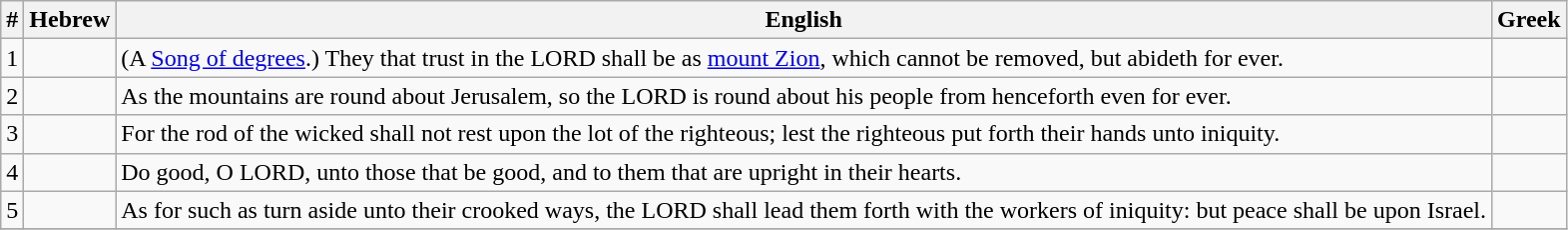<table class=wikitable>
<tr>
<th>#</th>
<th>Hebrew</th>
<th>English</th>
<th>Greek</th>
</tr>
<tr>
<td style="text-align:right">1</td>
<td style="text-align:right"></td>
<td>(A <a href='#'>Song of degrees</a>.) They that trust in the LORD shall be as <a href='#'>mount Zion</a>, which cannot be removed, but abideth for ever.</td>
<td></td>
</tr>
<tr>
<td style="text-align:right">2</td>
<td style="text-align:right"></td>
<td>As the mountains are round about Jerusalem, so the LORD is round about his people from henceforth even for ever.</td>
<td></td>
</tr>
<tr>
<td style="text-align:right">3</td>
<td style="text-align:right"></td>
<td>For the rod of the wicked shall not rest upon the lot of the righteous; lest the righteous put forth their hands unto iniquity.</td>
<td></td>
</tr>
<tr>
<td style="text-align:right">4</td>
<td style="text-align:right"></td>
<td>Do good, O LORD, unto those that be good, and to them that are upright in their hearts.</td>
<td></td>
</tr>
<tr>
<td style="text-align:right">5</td>
<td style="text-align:right"></td>
<td>As for such as turn aside unto their crooked ways, the LORD shall lead them forth with the workers of iniquity: but peace shall be upon Israel.</td>
<td></td>
</tr>
<tr>
</tr>
</table>
